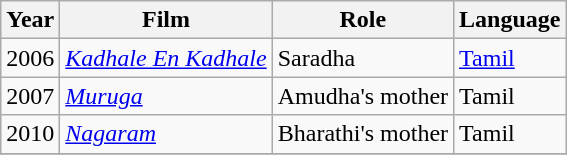<table class="wikitable sortable">
<tr>
<th>Year</th>
<th>Film</th>
<th>Role</th>
<th>Language</th>
</tr>
<tr>
<td>2006</td>
<td><em><a href='#'>Kadhale En Kadhale</a></em></td>
<td>Saradha</td>
<td><a href='#'>Tamil</a></td>
</tr>
<tr>
<td>2007</td>
<td><em><a href='#'>Muruga</a></em></td>
<td>Amudha's mother</td>
<td>Tamil</td>
</tr>
<tr>
<td>2010</td>
<td><em><a href='#'>Nagaram</a></em></td>
<td>Bharathi's mother</td>
<td>Tamil</td>
</tr>
<tr>
</tr>
</table>
